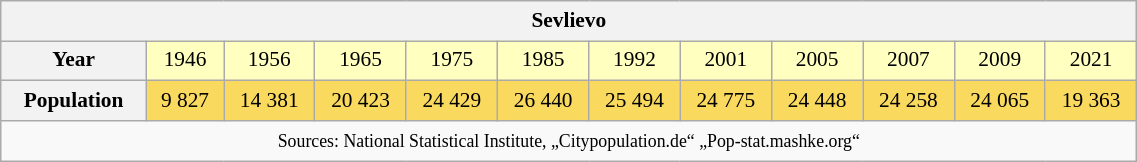<table width="60%" class="wikitable" style="text-align:center;font-size:89%;line-height:140%">
<tr>
<th colspan=12>Sevlievo</th>
</tr>
<tr>
<th style="text-align:center">Year</th>
<td style="background:#FFFFC0">1946</td>
<td style="background:#FFFFC0">1956</td>
<td style="background:#FFFFC0">1965</td>
<td style="background:#FFFFC0">1975</td>
<td style="background:#FFFFC0">1985</td>
<td style="background:#FFFFC0">1992</td>
<td style="background:#FFFFC0">2001</td>
<td style="background:#FFFFC0">2005</td>
<td style="background:#FFFFC0">2007</td>
<td style="background:#FFFFC0">2009</td>
<td style="background:#FFFFC0">2021</td>
</tr>
<tr>
<th style="text-align:center">Population</th>
<td style="background:#FADA5E">9 827</td>
<td style="background:#FADA5E">14 381</td>
<td style="background:#FADA5E">20 423</td>
<td style="background:#FADA5E">24 429</td>
<td style="background:#FADA5E">26 440</td>
<td style="background:#FADA5E">25 494</td>
<td style="background:#FADA5E">24 775</td>
<td style="background:#FADA5E">24 448</td>
<td style="background:#FADA5E">24 258</td>
<td style="background:#FADA5E">24 065</td>
<td style="background:#FADA5E">19 363</td>
</tr>
<tr>
<td colspan=12><small>Sources: National Statistical Institute, „Citypopulation.de“ „Pop-stat.mashke.org“</small></td>
</tr>
</table>
